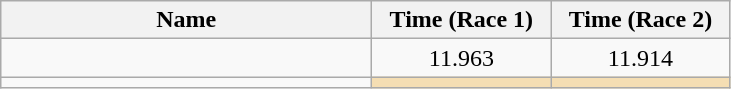<table class="wikitable" style="text-align:center;">
<tr>
<th style="width:15em">Name</th>
<th style="width:7em">Time (Race 1)</th>
<th style="width:7em">Time (Race 2)</th>
</tr>
<tr>
<td align=left></td>
<td>11.963</td>
<td>11.914</td>
</tr>
<tr>
<td align=left></td>
<td bgcolor=wheat></td>
<td bgcolor=wheat></td>
</tr>
</table>
